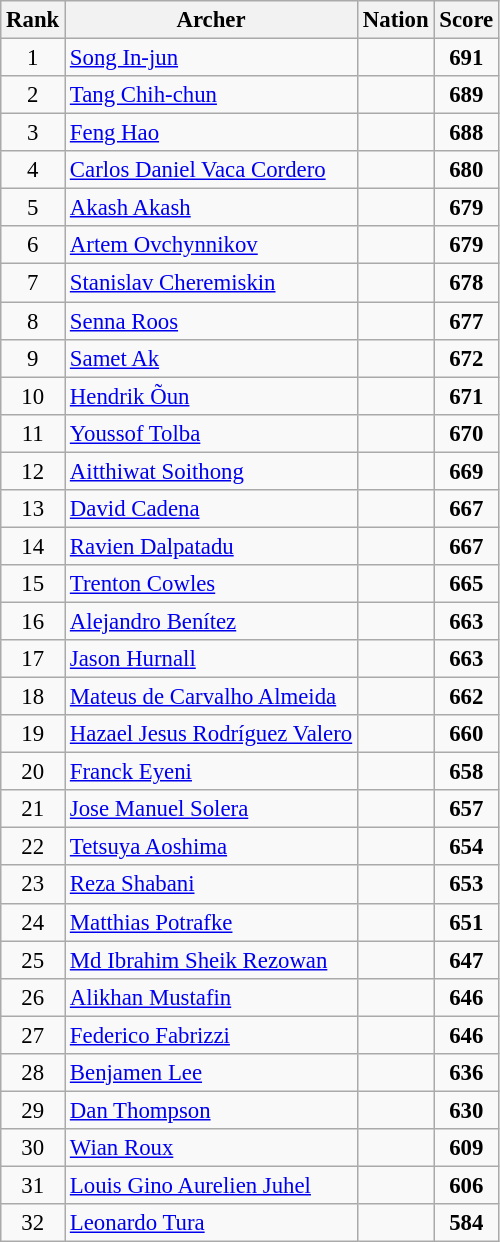<table class="wikitable sortable" style="font-size:95%; text-align:center;">
<tr>
<th>Rank</th>
<th>Archer</th>
<th>Nation</th>
<th>Score</th>
</tr>
<tr>
<td>1</td>
<td align="left"><a href='#'>Song In-jun</a></td>
<td align="left"></td>
<td><strong>691</strong></td>
</tr>
<tr>
<td>2</td>
<td align="left"><a href='#'>Tang Chih-chun</a></td>
<td align="left"></td>
<td><strong>689</strong></td>
</tr>
<tr>
<td>3</td>
<td align="left"><a href='#'>Feng Hao</a></td>
<td align="left"></td>
<td><strong>688</strong></td>
</tr>
<tr>
<td>4</td>
<td align="left"><a href='#'>Carlos Daniel Vaca Cordero</a></td>
<td align="left"></td>
<td><strong>680</strong></td>
</tr>
<tr>
<td>5</td>
<td align="left"><a href='#'>Akash Akash</a></td>
<td align="left"></td>
<td><strong>679</strong></td>
</tr>
<tr>
<td>6</td>
<td align="left"><a href='#'>Artem Ovchynnikov</a></td>
<td align="left"></td>
<td><strong>679</strong></td>
</tr>
<tr>
<td>7</td>
<td align="left"><a href='#'>Stanislav Cheremiskin</a></td>
<td align="left"></td>
<td><strong>678</strong></td>
</tr>
<tr>
<td>8</td>
<td align="left"><a href='#'>Senna Roos</a></td>
<td align="left"></td>
<td><strong>677</strong></td>
</tr>
<tr>
<td>9</td>
<td align="left"><a href='#'>Samet Ak</a></td>
<td align="left"></td>
<td><strong>672</strong></td>
</tr>
<tr>
<td>10</td>
<td align="left"><a href='#'>Hendrik Õun</a></td>
<td align="left"></td>
<td><strong>671</strong></td>
</tr>
<tr>
<td>11</td>
<td align="left"><a href='#'>Youssof Tolba</a></td>
<td align="left"></td>
<td><strong>670</strong></td>
</tr>
<tr>
<td>12</td>
<td align="left"><a href='#'>Aitthiwat Soithong</a></td>
<td align="left"></td>
<td><strong>669</strong></td>
</tr>
<tr>
<td>13</td>
<td align="left"><a href='#'>David Cadena</a></td>
<td align="left"></td>
<td><strong>667</strong></td>
</tr>
<tr>
<td>14</td>
<td align="left"><a href='#'>Ravien Dalpatadu</a></td>
<td align="left"></td>
<td><strong>667</strong></td>
</tr>
<tr>
<td>15</td>
<td align="left"><a href='#'>Trenton Cowles</a></td>
<td align="left"></td>
<td><strong>665</strong></td>
</tr>
<tr>
<td>16</td>
<td align="left"><a href='#'>Alejandro Benítez</a></td>
<td align="left"></td>
<td><strong>663</strong></td>
</tr>
<tr>
<td>17</td>
<td align="left"><a href='#'>Jason Hurnall</a></td>
<td align="left"></td>
<td><strong>663</strong></td>
</tr>
<tr>
<td>18</td>
<td align="left"><a href='#'>Mateus de Carvalho Almeida</a></td>
<td align="left"></td>
<td><strong>662</strong></td>
</tr>
<tr>
<td>19</td>
<td align="left"><a href='#'>Hazael Jesus Rodríguez Valero</a></td>
<td align="left"></td>
<td><strong>660</strong></td>
</tr>
<tr>
<td>20</td>
<td align="left"><a href='#'>Franck Eyeni</a></td>
<td align="left"></td>
<td><strong>658</strong></td>
</tr>
<tr>
<td>21</td>
<td align="left"><a href='#'>Jose Manuel Solera</a></td>
<td align="left"></td>
<td><strong>657</strong></td>
</tr>
<tr>
<td>22</td>
<td align="left"><a href='#'>Tetsuya Aoshima</a></td>
<td align="left"></td>
<td><strong>654</strong></td>
</tr>
<tr>
<td>23</td>
<td align="left"><a href='#'>Reza Shabani</a></td>
<td align="left"></td>
<td><strong>653</strong></td>
</tr>
<tr>
<td>24</td>
<td align="left"><a href='#'>Matthias Potrafke</a></td>
<td align="left"></td>
<td><strong>651</strong></td>
</tr>
<tr>
<td>25</td>
<td align="left"><a href='#'>Md Ibrahim Sheik Rezowan</a></td>
<td align="left"></td>
<td><strong>647</strong></td>
</tr>
<tr>
<td>26</td>
<td align="left"><a href='#'>Alikhan Mustafin</a></td>
<td align="left"></td>
<td><strong>646</strong></td>
</tr>
<tr>
<td>27</td>
<td align="left"><a href='#'>Federico Fabrizzi</a></td>
<td align="left"></td>
<td><strong>646</strong></td>
</tr>
<tr>
<td>28</td>
<td align="left"><a href='#'>Benjamen Lee</a></td>
<td align="left"></td>
<td><strong>636</strong></td>
</tr>
<tr>
<td>29</td>
<td align="left"><a href='#'>Dan Thompson</a></td>
<td align="left"></td>
<td><strong>630</strong></td>
</tr>
<tr>
<td>30</td>
<td align="left"><a href='#'>Wian Roux</a></td>
<td align="left"></td>
<td><strong>609</strong></td>
</tr>
<tr>
<td>31</td>
<td align="left"><a href='#'>Louis Gino Aurelien Juhel</a></td>
<td align="left"></td>
<td><strong>606</strong></td>
</tr>
<tr>
<td>32</td>
<td align="left"><a href='#'>Leonardo Tura</a></td>
<td align="left"></td>
<td><strong>584</strong></td>
</tr>
</table>
